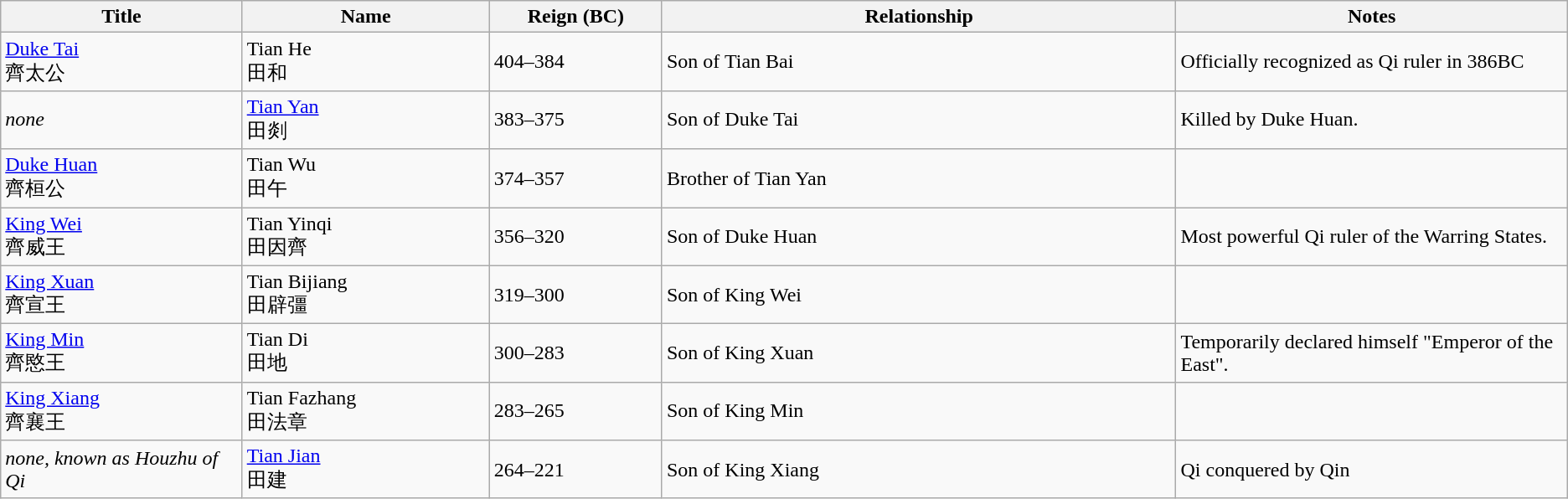<table class="wikitable" >
<tr>
<th width=3%>Title</th>
<th width=3%>Name</th>
<th width=2%>Reign (BC)</th>
<th width=7%>Relationship</th>
<th width=5%>Notes</th>
</tr>
<tr>
<td><a href='#'>Duke Tai</a><br>齊太公</td>
<td>Tian He<br>田和</td>
<td>404–384</td>
<td>Son of Tian Bai</td>
<td>Officially recognized as Qi ruler in 386BC</td>
</tr>
<tr>
<td><em>none</em></td>
<td><a href='#'>Tian Yan</a><br>田剡</td>
<td>383–375</td>
<td>Son of Duke Tai</td>
<td>Killed by Duke Huan.</td>
</tr>
<tr>
<td><a href='#'>Duke Huan</a><br>齊桓公</td>
<td>Tian Wu<br>田午</td>
<td>374–357</td>
<td>Brother of Tian Yan</td>
<td></td>
</tr>
<tr>
<td><a href='#'>King Wei</a><br>齊威王</td>
<td>Tian Yinqi<br>田因齊</td>
<td>356–320</td>
<td>Son of Duke Huan</td>
<td>Most powerful Qi ruler of the Warring States.</td>
</tr>
<tr>
<td><a href='#'>King Xuan</a><br>齊宣王</td>
<td>Tian Bijiang<br>田辟彊</td>
<td>319–300</td>
<td>Son of King Wei</td>
<td></td>
</tr>
<tr>
<td><a href='#'>King Min</a><br>齊愍王</td>
<td>Tian Di<br>田地</td>
<td>300–283</td>
<td>Son of King Xuan</td>
<td>Temporarily declared himself "Emperor of the East".</td>
</tr>
<tr>
<td><a href='#'>King Xiang</a><br>齊襄王</td>
<td>Tian Fazhang<br>田法章</td>
<td>283–265</td>
<td>Son of King Min</td>
<td></td>
</tr>
<tr>
<td><em>none, known as Houzhu of Qi</em></td>
<td><a href='#'>Tian Jian</a><br>田建</td>
<td>264–221</td>
<td>Son of King Xiang</td>
<td>Qi conquered by Qin</td>
</tr>
</table>
